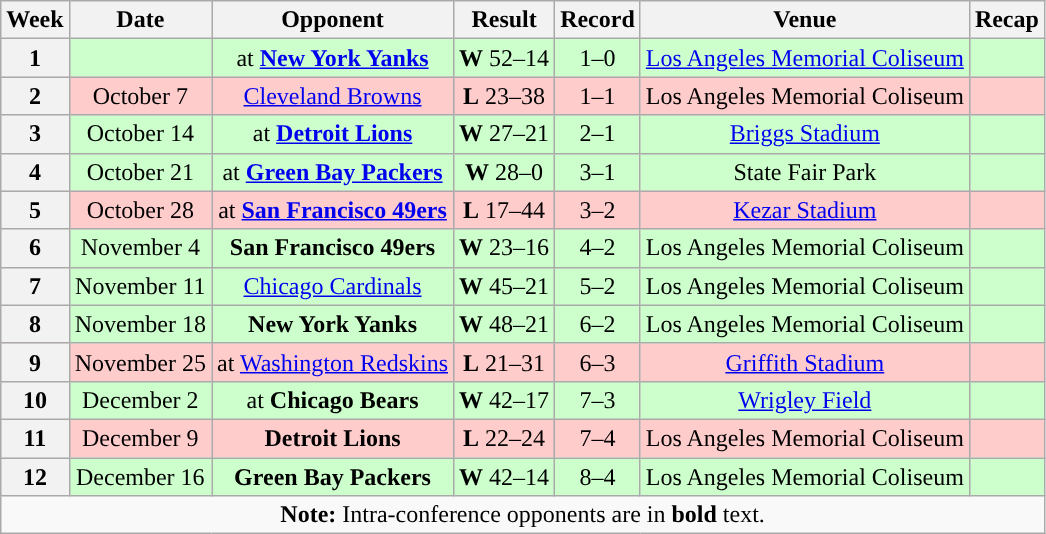<table class="wikitable" style="text-align:center">
<tr>
<th>Week</th>
<th>Date</th>
<th>Opponent</th>
<th>Result</th>
<th>Record</th>
<th>Venue</th>
<th>Recap</th>
</tr>
<tr align="center" bgcolor="#cfc">
<th>1</th>
<td></td>
<td>at <strong><a href='#'>New York Yanks</a></strong></td>
<td><strong>W</strong> 52–14</td>
<td>1–0</td>
<td><a href='#'>Los Angeles Memorial Coliseum</a></td>
<td></td>
</tr>
<tr align="center" bgcolor="#fcc">
<th>2</th>
<td>October 7</td>
<td><a href='#'>Cleveland Browns</a></td>
<td><strong>L</strong> 23–38</td>
<td>1–1</td>
<td>Los Angeles Memorial Coliseum</td>
<td></td>
</tr>
<tr align="center" bgcolor="#cfc">
<th>3</th>
<td>October 14</td>
<td>at <strong><a href='#'>Detroit Lions</a></strong></td>
<td><strong>W</strong> 27–21</td>
<td>2–1</td>
<td><a href='#'>Briggs Stadium</a></td>
<td></td>
</tr>
<tr align="center" bgcolor="#cfc">
<th>4</th>
<td>October 21</td>
<td>at <strong><a href='#'>Green Bay Packers</a></strong></td>
<td><strong>W</strong> 28–0</td>
<td>3–1</td>
<td>State Fair Park</td>
<td></td>
</tr>
<tr align="center" bgcolor="#fcc">
<th>5</th>
<td>October 28</td>
<td>at <strong><a href='#'>San Francisco 49ers</a></strong></td>
<td><strong>L</strong> 17–44</td>
<td>3–2</td>
<td><a href='#'>Kezar Stadium</a></td>
<td></td>
</tr>
<tr align="center" bgcolor="#cfc">
<th>6</th>
<td>November 4</td>
<td><strong>San Francisco 49ers</strong></td>
<td><strong>W</strong> 23–16</td>
<td>4–2</td>
<td>Los Angeles Memorial Coliseum</td>
<td></td>
</tr>
<tr align="center" bgcolor="#cfc">
<th>7</th>
<td>November 11</td>
<td><a href='#'>Chicago Cardinals</a></td>
<td><strong>W</strong> 45–21</td>
<td>5–2</td>
<td>Los Angeles Memorial Coliseum</td>
<td></td>
</tr>
<tr align="center" bgcolor="#cfc">
<th>8</th>
<td>November 18</td>
<td><strong>New York Yanks</strong></td>
<td><strong>W</strong> 48–21</td>
<td>6–2</td>
<td>Los Angeles Memorial Coliseum</td>
<td></td>
</tr>
<tr align="center" bgcolor="#fcc">
<th>9</th>
<td>November 25</td>
<td>at <a href='#'>Washington Redskins</a></td>
<td><strong>L</strong> 21–31</td>
<td>6–3</td>
<td><a href='#'>Griffith Stadium</a></td>
<td></td>
</tr>
<tr align="center" bgcolor="#cfc">
<th>10</th>
<td>December 2</td>
<td>at <strong>Chicago Bears</strong></td>
<td><strong>W</strong> 42–17</td>
<td>7–3</td>
<td><a href='#'>Wrigley Field</a></td>
<td></td>
</tr>
<tr align="center" bgcolor="#fcc">
<th>11</th>
<td>December 9</td>
<td><strong>Detroit Lions</strong></td>
<td><strong>L</strong> 22–24</td>
<td>7–4</td>
<td>Los Angeles Memorial Coliseum</td>
<td></td>
</tr>
<tr align="center" bgcolor="#cfc">
<th>12</th>
<td>December 16</td>
<td><strong>Green Bay Packers</strong></td>
<td><strong>W</strong> 42–14</td>
<td>8–4</td>
<td>Los Angeles Memorial Coliseum</td>
<td></td>
</tr>
<tr>
<td colspan="8"><strong>Note:</strong> Intra-conference opponents are in <strong>bold</strong> text.</td>
</tr>
</table>
